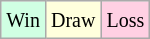<table class="wikitable">
<tr>
<td style="background:#d0ffe3;"><small>Win</small></td>
<td style="background:#ffffdd;"><small>Draw</small></td>
<td style="background:#ffd0e3;"><small>Loss</small></td>
</tr>
</table>
